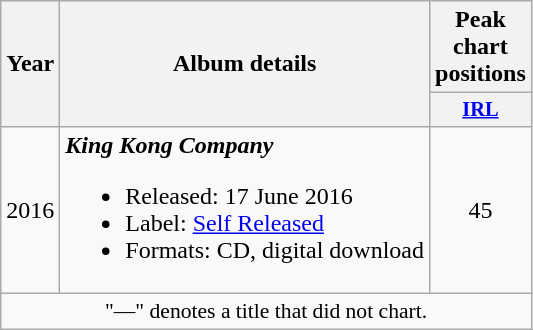<table class="wikitable" style="text-align:center;">
<tr>
<th rowspan="2">Year</th>
<th rowspan="2">Album details</th>
<th colspan="1">Peak chart positions</th>
</tr>
<tr>
<th style="width:3em;font-size:85%"><a href='#'>IRL</a><br></th>
</tr>
<tr>
<td>2016</td>
<td style="text-align:left;"><strong><em>King Kong Company</em></strong><br><ul><li>Released: 17 June 2016</li><li>Label: <a href='#'>Self Released</a></li><li>Formats: CD, digital download</li></ul></td>
<td>45</td>
</tr>
<tr>
<td colspan="3" style="font-size:90%">"—" denotes a title that did not chart.</td>
</tr>
</table>
